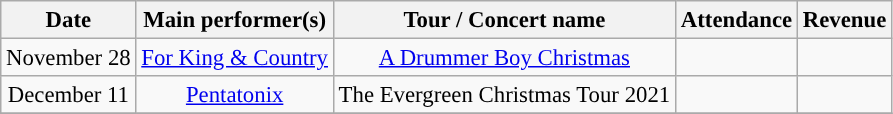<table class="wikitable"  style="text-align:center; font-size:95%;">
<tr>
<th style="text-align:center;">Date</th>
<th style="text-align:center;">Main performer(s)</th>
<th style="text-align:center;">Tour / Concert name</th>
<th style="text-align:center;">Attendance</th>
<th style="text-align:center;">Revenue</th>
</tr>
<tr>
<td>November 28</td>
<td><a href='#'>For King & Country</a></td>
<td><a href='#'>A Drummer Boy Christmas</a></td>
<td></td>
<td></td>
</tr>
<tr>
<td>December 11</td>
<td><a href='#'>Pentatonix</a></td>
<td>The Evergreen Christmas Tour 2021</td>
<td></td>
<td></td>
</tr>
<tr>
</tr>
</table>
